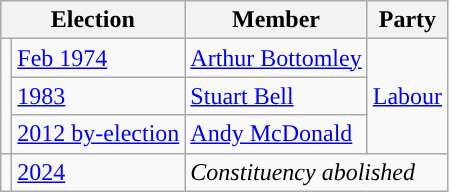<table class="wikitable">
<tr>
<th colspan="2">Election</th>
<th>Member</th>
<th>Party</th>
</tr>
<tr>
<td rowspan="3" style="color:inherit;background-color: "></td>
<td><a href='#'>Feb 1974</a></td>
<td><a href='#'>Arthur Bottomley</a></td>
<td rowspan="3"><a href='#'>Labour</a></td>
</tr>
<tr>
<td><a href='#'>1983</a></td>
<td><a href='#'>Stuart Bell</a></td>
</tr>
<tr>
<td><a href='#'>2012 by-election</a></td>
<td><a href='#'>Andy McDonald</a></td>
</tr>
<tr>
<td></td>
<td><a href='#'>2024</a></td>
<td colspan="2"><em>Constituency abolished</em></td>
</tr>
</table>
